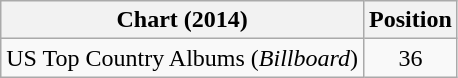<table class="wikitable">
<tr>
<th>Chart (2014)</th>
<th>Position</th>
</tr>
<tr>
<td>US Top Country Albums (<em>Billboard</em>)</td>
<td style="text-align:center;">36</td>
</tr>
</table>
